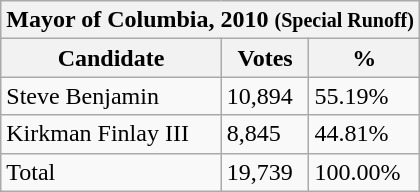<table class="wikitable">
<tr>
<th colspan="3">Mayor of Columbia, 2010 <small>(Special Runoff)</small></th>
</tr>
<tr>
<th>Candidate</th>
<th>Votes</th>
<th>%</th>
</tr>
<tr>
<td>Steve Benjamin</td>
<td>10,894</td>
<td>55.19%</td>
</tr>
<tr>
<td>Kirkman Finlay III</td>
<td>8,845</td>
<td>44.81%</td>
</tr>
<tr>
<td>Total</td>
<td>19,739</td>
<td>100.00%</td>
</tr>
</table>
